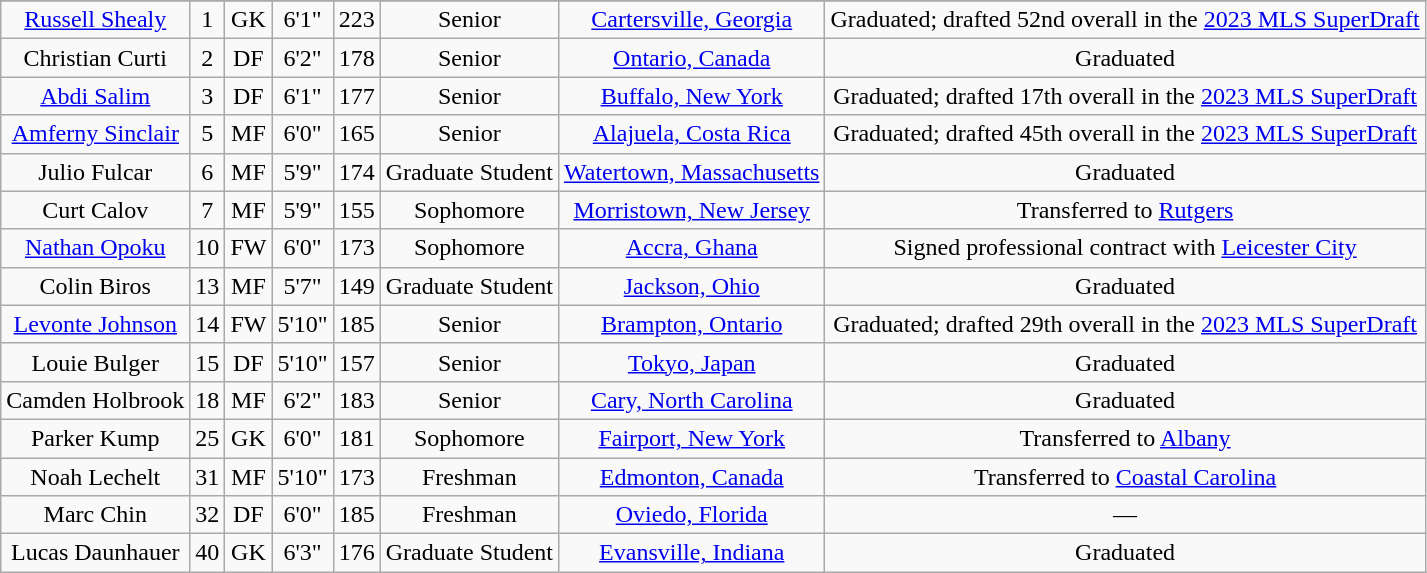<table class="wikitable sortable" style="text-align:center;" border="1">
<tr align=center>
</tr>
<tr>
<td><a href='#'>Russell Shealy</a></td>
<td>1</td>
<td>GK</td>
<td>6'1"</td>
<td>223</td>
<td> Senior</td>
<td><a href='#'>Cartersville, Georgia</a></td>
<td>Graduated; drafted 52nd overall in the <a href='#'>2023 MLS SuperDraft</a></td>
</tr>
<tr>
<td>Christian Curti</td>
<td>2</td>
<td>DF</td>
<td>6'2"</td>
<td>178</td>
<td>Senior</td>
<td><a href='#'>Ontario, Canada</a></td>
<td>Graduated</td>
</tr>
<tr>
<td><a href='#'>Abdi Salim</a></td>
<td>3</td>
<td>DF</td>
<td>6'1"</td>
<td>177</td>
<td>Senior</td>
<td><a href='#'>Buffalo, New York</a></td>
<td>Graduated; drafted 17th overall in the <a href='#'>2023 MLS SuperDraft</a></td>
</tr>
<tr>
<td><a href='#'>Amferny Sinclair</a></td>
<td>5</td>
<td>MF</td>
<td>6'0"</td>
<td>165</td>
<td>Senior</td>
<td><a href='#'>Alajuela, Costa Rica</a></td>
<td>Graduated; drafted 45th overall in the <a href='#'>2023 MLS SuperDraft</a></td>
</tr>
<tr>
<td>Julio Fulcar</td>
<td>6</td>
<td>MF</td>
<td>5'9"</td>
<td>174</td>
<td>Graduate Student</td>
<td><a href='#'>Watertown, Massachusetts</a></td>
<td>Graduated</td>
</tr>
<tr>
<td>Curt Calov</td>
<td>7</td>
<td>MF</td>
<td>5'9"</td>
<td>155</td>
<td>Sophomore</td>
<td><a href='#'>Morristown, New Jersey</a></td>
<td>Transferred to <a href='#'>Rutgers</a></td>
</tr>
<tr>
<td><a href='#'>Nathan Opoku</a></td>
<td>10</td>
<td>FW</td>
<td>6'0"</td>
<td>173</td>
<td>Sophomore</td>
<td><a href='#'>Accra, Ghana</a></td>
<td>Signed professional contract with <a href='#'>Leicester City</a></td>
</tr>
<tr>
<td>Colin Biros</td>
<td>13</td>
<td>MF</td>
<td>5'7"</td>
<td>149</td>
<td>Graduate Student</td>
<td><a href='#'>Jackson, Ohio</a></td>
<td>Graduated</td>
</tr>
<tr>
<td><a href='#'>Levonte Johnson</a></td>
<td>14</td>
<td>FW</td>
<td>5'10"</td>
<td>185</td>
<td>Senior</td>
<td><a href='#'>Brampton, Ontario</a></td>
<td>Graduated; drafted 29th overall in the <a href='#'>2023 MLS SuperDraft</a></td>
</tr>
<tr>
<td>Louie Bulger</td>
<td>15</td>
<td>DF</td>
<td>5'10"</td>
<td>157</td>
<td>Senior</td>
<td><a href='#'>Tokyo, Japan</a></td>
<td>Graduated</td>
</tr>
<tr>
<td>Camden Holbrook</td>
<td>18</td>
<td>MF</td>
<td>6'2"</td>
<td>183</td>
<td>Senior</td>
<td><a href='#'>Cary, North Carolina</a></td>
<td>Graduated</td>
</tr>
<tr>
<td>Parker Kump</td>
<td>25</td>
<td>GK</td>
<td>6'0"</td>
<td>181</td>
<td>Sophomore</td>
<td><a href='#'>Fairport, New York</a></td>
<td>Transferred to <a href='#'>Albany</a></td>
</tr>
<tr>
<td>Noah Lechelt</td>
<td>31</td>
<td>MF</td>
<td>5'10"</td>
<td>173</td>
<td>Freshman</td>
<td><a href='#'>Edmonton, Canada</a></td>
<td>Transferred to <a href='#'>Coastal Carolina</a></td>
</tr>
<tr>
<td>Marc Chin</td>
<td>32</td>
<td>DF</td>
<td>6'0"</td>
<td>185</td>
<td>Freshman</td>
<td><a href='#'>Oviedo, Florida</a></td>
<td>—</td>
</tr>
<tr>
<td>Lucas Daunhauer</td>
<td>40</td>
<td>GK</td>
<td>6'3"</td>
<td>176</td>
<td>Graduate Student</td>
<td><a href='#'>Evansville, Indiana</a></td>
<td>Graduated</td>
</tr>
</table>
